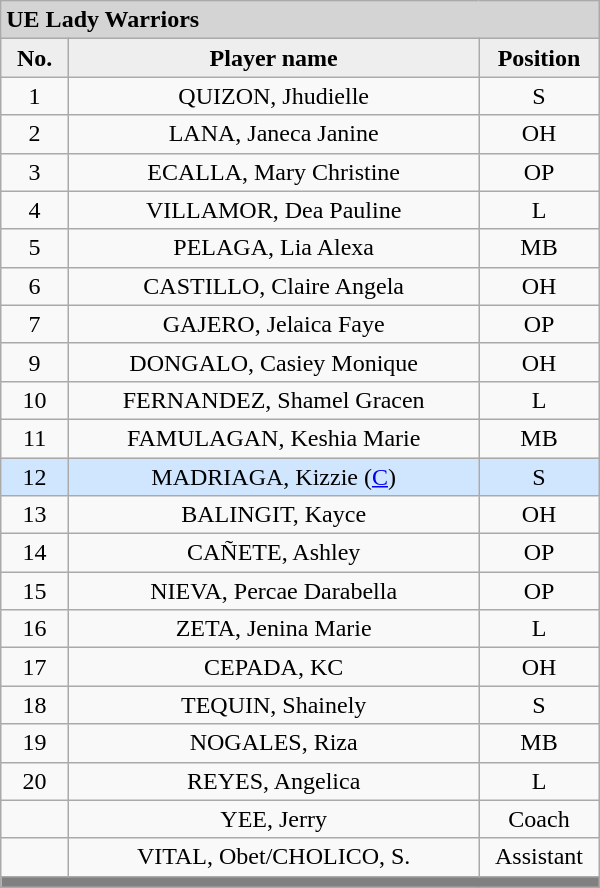<table class='wikitable mw-collapsible mw-collapsed' style='text-align: center; font-size: 100%; width: 400px; border: none;'>
<tr>
<th style="background:#D4D4D4; text-align:left;" colspan=3> UE Lady Warriors</th>
</tr>
<tr style="background:#EEEEEE; font-weight:bold;">
<td width=5%>No.</td>
<td width=40%>Player name</td>
<td width=5%>Position</td>
</tr>
<tr>
<td>1</td>
<td>QUIZON, Jhudielle</td>
<td>S</td>
</tr>
<tr>
<td>2</td>
<td>LANA, Janeca Janine</td>
<td>OH</td>
</tr>
<tr>
<td>3</td>
<td>ECALLA, Mary Christine</td>
<td>OP</td>
</tr>
<tr>
<td>4</td>
<td>VILLAMOR, Dea Pauline</td>
<td>L</td>
</tr>
<tr>
<td>5</td>
<td>PELAGA, Lia Alexa</td>
<td>MB</td>
</tr>
<tr>
<td>6</td>
<td>CASTILLO, Claire Angela</td>
<td>OH</td>
</tr>
<tr>
<td>7</td>
<td>GAJERO, Jelaica Faye</td>
<td>OP</td>
</tr>
<tr>
<td>9</td>
<td>DONGALO, Casiey Monique</td>
<td>OH</td>
</tr>
<tr>
<td>10</td>
<td>FERNANDEZ, Shamel Gracen</td>
<td>L</td>
</tr>
<tr>
<td>11</td>
<td>FAMULAGAN, Keshia Marie</td>
<td>MB</td>
</tr>
<tr style="background: #D0E6FF">
<td>12</td>
<td>MADRIAGA, Kizzie (<a href='#'>C</a>)</td>
<td>S</td>
</tr>
<tr>
<td>13</td>
<td>BALINGIT, Kayce</td>
<td>OH</td>
</tr>
<tr>
<td>14</td>
<td>CAÑETE, Ashley</td>
<td>OP</td>
</tr>
<tr>
<td>15</td>
<td>NIEVA, Percae Darabella</td>
<td>OP</td>
</tr>
<tr>
<td>16</td>
<td>ZETA, Jenina Marie</td>
<td>L</td>
</tr>
<tr>
<td>17</td>
<td>CEPADA, KC</td>
<td>OH</td>
</tr>
<tr>
<td>18</td>
<td>TEQUIN, Shainely</td>
<td>S</td>
</tr>
<tr>
<td>19</td>
<td>NOGALES, Riza</td>
<td>MB</td>
</tr>
<tr>
<td>20</td>
<td>REYES, Angelica</td>
<td>L</td>
</tr>
<tr>
<td></td>
<td>YEE, Jerry</td>
<td>Coach</td>
</tr>
<tr>
<td></td>
<td>VITAL, Obet/CHOLICO, S.</td>
<td>Assistant</td>
</tr>
<tr>
<th style='background: grey;' colspan=3></th>
</tr>
</table>
